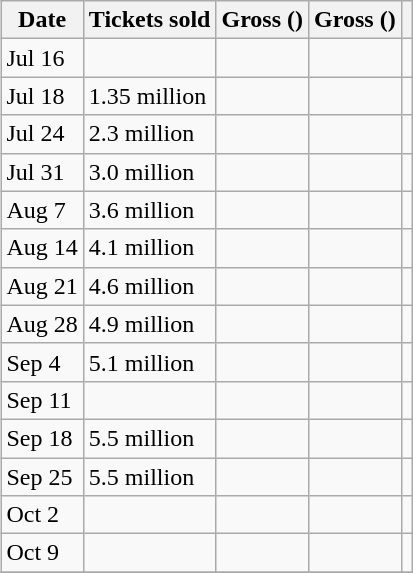<table class="wikitable" align="right">
<tr>
<th>Date</th>
<th>Tickets sold</th>
<th>Gross ()</th>
<th>Gross ()</th>
<th></th>
</tr>
<tr>
<td>Jul 16</td>
<td></td>
<td></td>
<td></td>
<td align="center"></td>
</tr>
<tr>
<td>Jul 18</td>
<td>1.35 million</td>
<td></td>
<td></td>
<td align="center"></td>
</tr>
<tr>
<td>Jul 24</td>
<td>2.3 million</td>
<td></td>
<td></td>
<td align="center"></td>
</tr>
<tr>
<td>Jul 31</td>
<td>3.0 million</td>
<td></td>
<td></td>
<td align="center"></td>
</tr>
<tr>
<td>Aug 7</td>
<td>3.6 million</td>
<td></td>
<td></td>
<td align="center"></td>
</tr>
<tr>
<td>Aug 14</td>
<td>4.1 million</td>
<td></td>
<td></td>
<td align="center"></td>
</tr>
<tr>
<td>Aug 21</td>
<td>4.6 million</td>
<td></td>
<td></td>
<td align="center"></td>
</tr>
<tr>
<td>Aug 28</td>
<td>4.9 million</td>
<td></td>
<td></td>
<td align="center"></td>
</tr>
<tr>
<td>Sep 4</td>
<td>5.1 million</td>
<td></td>
<td></td>
<td align="center"></td>
</tr>
<tr>
<td>Sep 11</td>
<td></td>
<td></td>
<td></td>
<td align="center"></td>
</tr>
<tr>
<td>Sep 18</td>
<td>5.5 million</td>
<td></td>
<td></td>
<td align="center"></td>
</tr>
<tr>
<td>Sep 25</td>
<td>5.5 million</td>
<td></td>
<td></td>
<td align="center"></td>
</tr>
<tr>
<td>Oct 2</td>
<td></td>
<td></td>
<td></td>
<td align="center"></td>
</tr>
<tr>
<td>Oct 9</td>
<td></td>
<td></td>
<td></td>
<td align="center"></td>
</tr>
<tr>
</tr>
</table>
